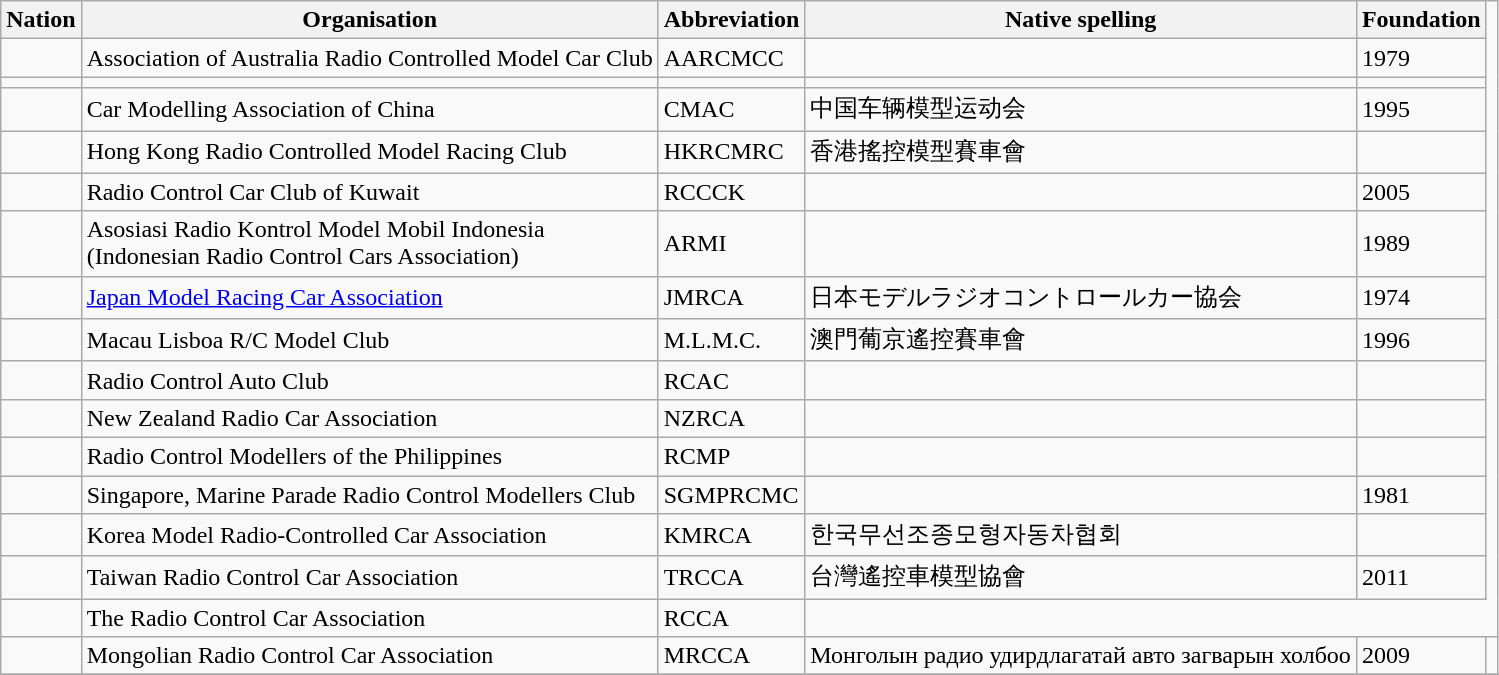<table class="wikitable">
<tr>
<th>Nation</th>
<th>Organisation</th>
<th>Abbreviation</th>
<th>Native spelling</th>
<th>Foundation</th>
</tr>
<tr>
<td></td>
<td>Association of Australia Radio Controlled Model Car Club</td>
<td>AARCMCC</td>
<td></td>
<td>1979</td>
</tr>
<tr>
<td></td>
<td></td>
<td></td>
<td></td>
<td></td>
</tr>
<tr>
<td></td>
<td>Car Modelling Association of China</td>
<td>CMAC</td>
<td>中国车辆模型运动会</td>
<td>1995</td>
</tr>
<tr>
<td></td>
<td>Hong Kong Radio Controlled Model Racing Club</td>
<td>HKRCMRC</td>
<td>香港搖控模型賽車會</td>
<td></td>
</tr>
<tr>
<td></td>
<td>Radio Control Car Club of Kuwait</td>
<td>RCCCK</td>
<td></td>
<td>2005</td>
</tr>
<tr>
<td></td>
<td>Asosiasi Radio Kontrol Model Mobil Indonesia<br>(Indonesian Radio Control Cars Association)</td>
<td>ARMI</td>
<td></td>
<td>1989</td>
</tr>
<tr>
<td></td>
<td><a href='#'>Japan Model Racing Car Association</a></td>
<td>JMRCA</td>
<td>日本モデルラジオコントロールカー協会</td>
<td>1974</td>
</tr>
<tr>
<td></td>
<td>Macau Lisboa R/C Model Club</td>
<td>M.L.M.C.</td>
<td>澳門葡京遙控賽車會</td>
<td>1996</td>
</tr>
<tr>
<td></td>
<td>Radio Control Auto Club</td>
<td>RCAC</td>
<td></td>
<td></td>
</tr>
<tr>
<td></td>
<td>New Zealand Radio Car Association</td>
<td>NZRCA</td>
<td></td>
<td></td>
</tr>
<tr>
<td></td>
<td>Radio Control Modellers of the Philippines</td>
<td>RCMP</td>
<td></td>
<td></td>
</tr>
<tr>
<td></td>
<td>Singapore, Marine Parade Radio Control Modellers Club</td>
<td>SGMPRCMC</td>
<td></td>
<td>1981</td>
</tr>
<tr>
<td></td>
<td>Korea Model Radio-Controlled Car Association</td>
<td>KMRCA</td>
<td>한국무선조종모형자동차협회</td>
<td></td>
</tr>
<tr>
<td></td>
<td>Taiwan Radio Control Car Association</td>
<td>TRCCA</td>
<td>台灣遙控車模型協會</td>
<td>2011</td>
</tr>
<tr>
<td></td>
<td>The Radio Control Car Association</td>
<td>RCCA</td>
</tr>
<tr>
<td></td>
<td>Mongolian Radio Control Car Association</td>
<td>MRCCA</td>
<td>Монголын радио удирдлагатай авто загварын холбоо</td>
<td>2009</td>
<td></td>
</tr>
<tr>
</tr>
</table>
